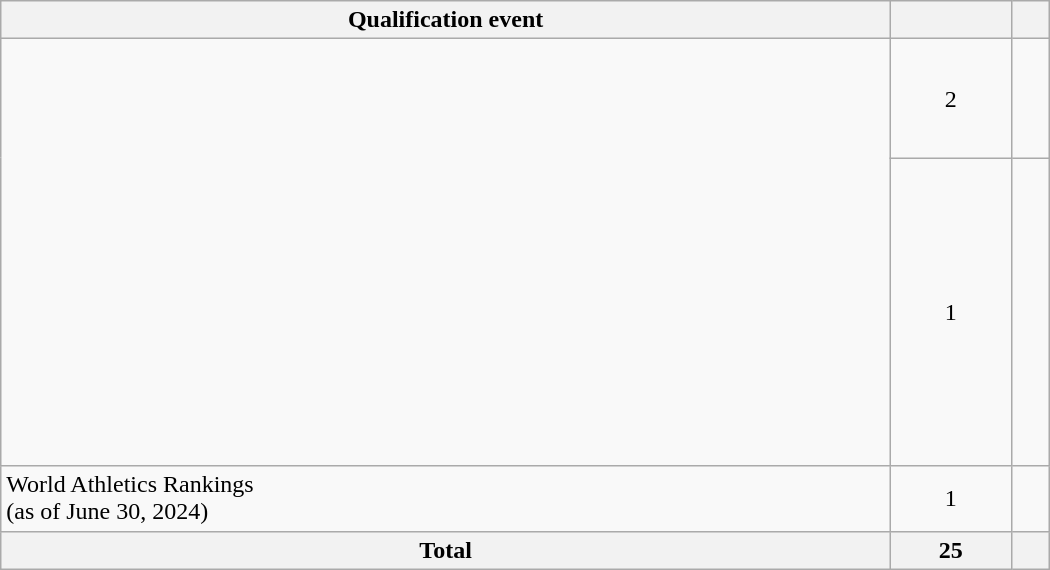<table class=wikitable style="text-align:left" width=700>
<tr>
<th>Qualification event</th>
<th></th>
<th></th>
</tr>
<tr>
<td rowspan=2></td>
<td align=center>2</td>
<td><br><br><br><br></td>
</tr>
<tr>
<td align=center>1</td>
<td><br><br><br><br><br><br><br><br><br><br><br></td>
</tr>
<tr>
<td>World Athletics Rankings<br>(as of June 30, 2024)</td>
<td align=center>1</td>
<td><br><br></td>
</tr>
<tr>
<th>Total</th>
<th>25</th>
<th></th>
</tr>
</table>
